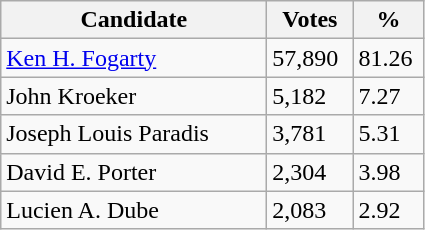<table class="wikitable">
<tr>
<th style="width: 170px">Candidate</th>
<th style="width: 50px">Votes</th>
<th style="width: 40px">%</th>
</tr>
<tr>
<td><a href='#'>Ken H. Fogarty</a></td>
<td>57,890</td>
<td>81.26</td>
</tr>
<tr>
<td>John Kroeker</td>
<td>5,182</td>
<td>7.27</td>
</tr>
<tr>
<td>Joseph Louis Paradis</td>
<td>3,781</td>
<td>5.31</td>
</tr>
<tr>
<td>David E. Porter</td>
<td>2,304</td>
<td>3.98</td>
</tr>
<tr>
<td>Lucien A. Dube</td>
<td>2,083</td>
<td>2.92</td>
</tr>
</table>
